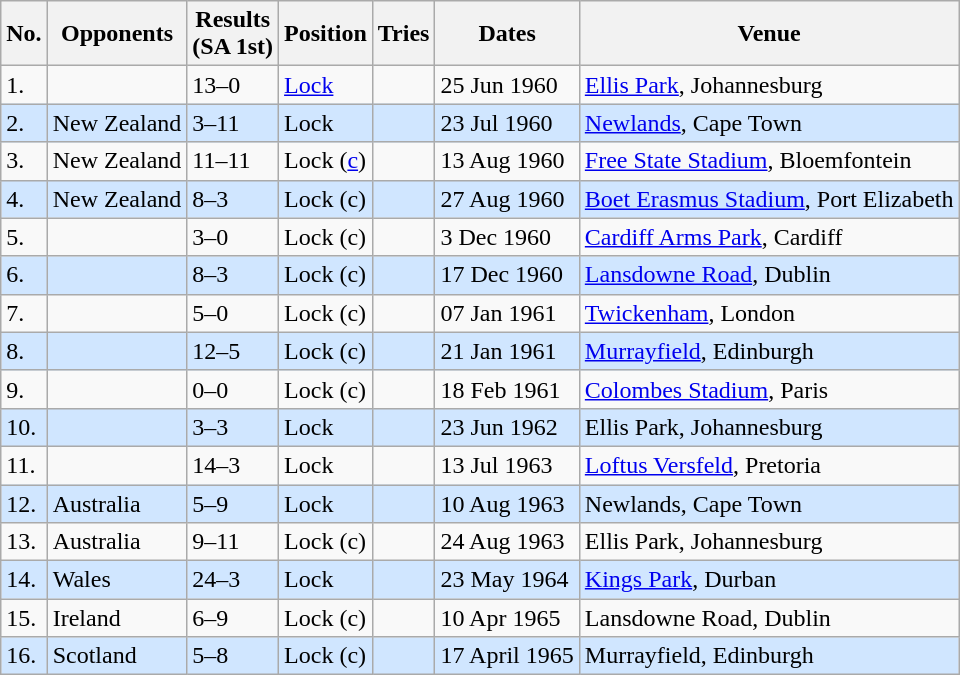<table class="wikitable sortable">
<tr>
<th>No.</th>
<th>Opponents</th>
<th>Results<br>(SA 1st)</th>
<th>Position</th>
<th>Tries</th>
<th>Dates</th>
<th>Venue</th>
</tr>
<tr>
<td>1.</td>
<td></td>
<td>13–0</td>
<td><a href='#'>Lock</a></td>
<td></td>
<td>25 Jun 1960</td>
<td><a href='#'>Ellis Park</a>, Johannesburg</td>
</tr>
<tr style="background: #D0E6FF;">
<td>2.</td>
<td> New Zealand</td>
<td>3–11</td>
<td>Lock</td>
<td></td>
<td>23 Jul 1960</td>
<td><a href='#'>Newlands</a>, Cape Town</td>
</tr>
<tr>
<td>3.</td>
<td> New Zealand</td>
<td>11–11</td>
<td>Lock (<a href='#'>c</a>)</td>
<td></td>
<td>13 Aug 1960</td>
<td><a href='#'>Free State Stadium</a>, Bloemfontein</td>
</tr>
<tr style="background: #D0E6FF;">
<td>4.</td>
<td> New Zealand</td>
<td>8–3</td>
<td>Lock (c)</td>
<td></td>
<td>27 Aug 1960</td>
<td><a href='#'>Boet Erasmus Stadium</a>, Port Elizabeth</td>
</tr>
<tr>
<td>5.</td>
<td></td>
<td>3–0</td>
<td>Lock (c)</td>
<td></td>
<td>3 Dec 1960</td>
<td><a href='#'>Cardiff Arms Park</a>, Cardiff</td>
</tr>
<tr style="background: #D0E6FF;">
<td>6.</td>
<td></td>
<td>8–3</td>
<td>Lock (c)</td>
<td></td>
<td>17 Dec 1960</td>
<td><a href='#'>Lansdowne Road</a>, Dublin</td>
</tr>
<tr>
<td>7.</td>
<td></td>
<td>5–0</td>
<td>Lock (c)</td>
<td></td>
<td>07 Jan 1961</td>
<td><a href='#'>Twickenham</a>, London</td>
</tr>
<tr style="background: #D0E6FF;">
<td>8.</td>
<td></td>
<td>12–5</td>
<td>Lock (c)</td>
<td></td>
<td>21 Jan 1961</td>
<td><a href='#'>Murrayfield</a>, Edinburgh</td>
</tr>
<tr>
<td>9.</td>
<td></td>
<td>0–0</td>
<td>Lock (c)</td>
<td></td>
<td>18 Feb 1961</td>
<td><a href='#'>Colombes Stadium</a>, Paris</td>
</tr>
<tr style="background: #D0E6FF;">
<td>10.</td>
<td></td>
<td>3–3</td>
<td>Lock</td>
<td></td>
<td>23 Jun 1962</td>
<td>Ellis Park, Johannesburg</td>
</tr>
<tr>
<td>11.</td>
<td></td>
<td>14–3</td>
<td>Lock</td>
<td></td>
<td>13 Jul 1963</td>
<td><a href='#'>Loftus Versfeld</a>, Pretoria</td>
</tr>
<tr style="background: #D0E6FF;">
<td>12.</td>
<td> Australia</td>
<td>5–9</td>
<td>Lock</td>
<td></td>
<td>10 Aug 1963</td>
<td>Newlands, Cape Town</td>
</tr>
<tr>
<td>13.</td>
<td> Australia</td>
<td>9–11</td>
<td>Lock (c)</td>
<td></td>
<td>24 Aug 1963</td>
<td>Ellis Park, Johannesburg</td>
</tr>
<tr style="background: #D0E6FF;">
<td>14.</td>
<td> Wales</td>
<td>24–3</td>
<td>Lock</td>
<td></td>
<td>23 May 1964</td>
<td><a href='#'>Kings Park</a>, Durban</td>
</tr>
<tr>
<td>15.</td>
<td> Ireland</td>
<td>6–9</td>
<td>Lock (c)</td>
<td></td>
<td>10 Apr 1965</td>
<td>Lansdowne Road, Dublin</td>
</tr>
<tr style="background: #D0E6FF;">
<td>16.</td>
<td> Scotland</td>
<td>5–8</td>
<td>Lock (c)</td>
<td></td>
<td>17 April 1965</td>
<td>Murrayfield, Edinburgh</td>
</tr>
</table>
